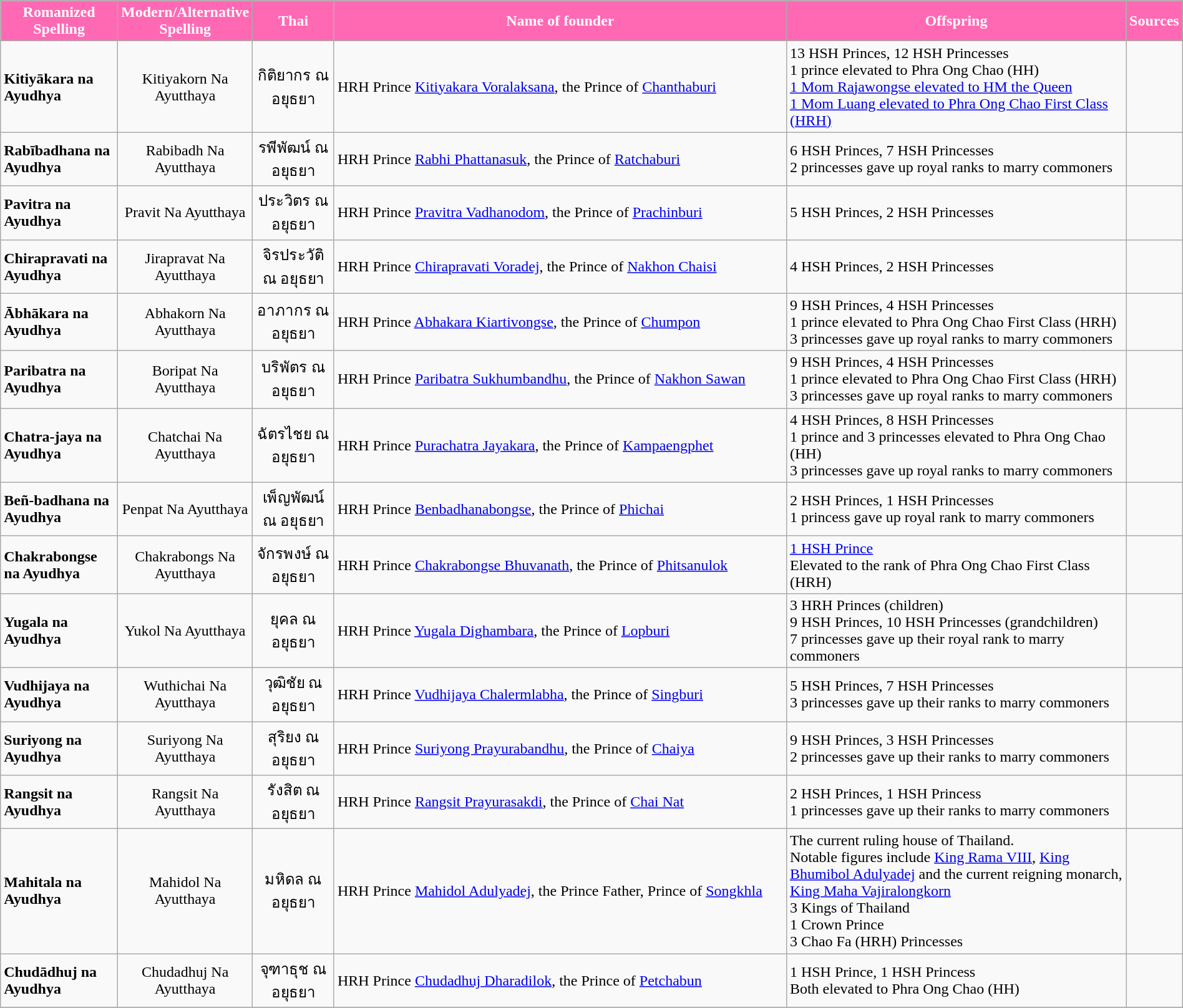<table class="wikitable" style="width: 100%;">
<tr>
<th style="background: Hotpink; color: white;">Romanized Spelling</th>
<th style="background: Hotpink; color: white;">Modern/Alternative Spelling</th>
<th style="background: Hotpink; color: white;">Thai</th>
<th style="background: Hotpink; color: white;">Name of founder</th>
<th style="background: Hotpink; color: white;">Offspring</th>
<th style="background: Hotpink; color: white;">Sources</th>
</tr>
<tr>
<td width = 10%><strong>Kitiyākara na Ayudhya</strong></td>
<td width = 5% style="text-align:center;">Kitiyakorn Na Ayutthaya</td>
<td width = 7% style="text-align:center;">กิติยากร ณ อยุธยา</td>
<td width = 40%>HRH Prince <a href='#'>Kitiyakara Voralaksana</a>, the Prince of <a href='#'>Chanthaburi</a></td>
<td width = 30%>13 HSH Princes, 12 HSH Princesses <br> 1 prince elevated to Phra Ong Chao (HH) <br> <a href='#'>1 Mom Rajawongse elevated to HM the Queen</a> <br> <a href='#'>1 Mom Luang elevated to Phra Ong Chao First Class (HRH)</a></td>
<td width = 3%></td>
</tr>
<tr>
<td><strong>Rabībadhana na Ayudhya</strong></td>
<td style="text-align:center;">Rabibadh Na Ayutthaya</td>
<td style="text-align:center;">รพีพัฒน์ ณ อยุธยา</td>
<td>HRH Prince <a href='#'>Rabhi Phattanasuk</a>, the Prince of <a href='#'>Ratchaburi</a></td>
<td>6 HSH Princes, 7 HSH Princesses <br> 2 princesses gave up royal ranks to marry commoners</td>
<td></td>
</tr>
<tr>
<td><strong>Pavitra na Ayudhya</strong></td>
<td style="text-align:center;">Pravit Na Ayutthaya</td>
<td style="text-align:center;">ประวิตร ณ อยุธยา</td>
<td>HRH Prince <a href='#'>Pravitra Vadhanodom</a>, the Prince of <a href='#'>Prachinburi</a></td>
<td>5 HSH Princes, 2 HSH Princesses</td>
<td></td>
</tr>
<tr>
<td><strong>Chirapravati na Ayudhya</strong></td>
<td style="text-align:center;">Jirapravat Na Ayutthaya</td>
<td style="text-align:center;">จิรประวัติ ณ อยุธยา</td>
<td>HRH Prince <a href='#'>Chirapravati Voradej</a>, the Prince of <a href='#'>Nakhon Chaisi</a></td>
<td>4 HSH Princes, 2 HSH Princesses</td>
<td></td>
</tr>
<tr>
<td><strong>Ābhākara na Ayudhya</strong></td>
<td style="text-align:center;">Abhakorn Na Ayutthaya</td>
<td style="text-align:center;">อาภากร ณ อยุธยา</td>
<td>HRH Prince <a href='#'>Abhakara Kiartivongse</a>, the Prince of <a href='#'>Chumpon</a></td>
<td>9 HSH Princes, 4 HSH Princesses <br> 1 prince elevated to Phra Ong Chao First Class (HRH) <br> 3 princesses gave up royal ranks to marry commoners</td>
<td></td>
</tr>
<tr>
<td><strong>Paribatra na Ayudhya</strong></td>
<td style="text-align:center;">Boripat Na Ayutthaya</td>
<td style="text-align:center;">บริพัตร ณ อยุธยา</td>
<td>HRH Prince <a href='#'>Paribatra Sukhumbandhu</a>, the Prince of <a href='#'>Nakhon Sawan</a></td>
<td>9 HSH Princes, 4 HSH Princesses <br> 1 prince elevated to Phra Ong Chao First Class (HRH) <br> 3 princesses gave up royal ranks to marry commoners</td>
<td></td>
</tr>
<tr>
<td><strong>Chatra-jaya na Ayudhya</strong></td>
<td style="text-align:center;">Chatchai Na Ayutthaya</td>
<td style="text-align:center;">ฉัตรไชย ณ อยุธยา</td>
<td>HRH Prince <a href='#'>Purachatra Jayakara</a>, the Prince of <a href='#'>Kampaengphet</a></td>
<td>4 HSH Princes, 8 HSH Princesses <br> 1 prince and 3 princesses elevated to Phra Ong Chao (HH) <br> 3 princesses gave up royal ranks to marry commoners</td>
<td></td>
</tr>
<tr>
<td><strong>Beñ-badhana na Ayudhya</strong></td>
<td style="text-align:center;">Penpat Na Ayutthaya</td>
<td style="text-align:center;">เพ็ญพัฒน์ ณ อยุธยา</td>
<td>HRH Prince <a href='#'>Benbadhanabongse</a>, the Prince of <a href='#'>Phichai</a></td>
<td>2 HSH Princes, 1 HSH Princesses  <br> 1 princess gave up royal rank to marry commoners</td>
<td></td>
</tr>
<tr>
<td><strong>Chakrabongse na Ayudhya</strong></td>
<td style="text-align:center;">Chakrabongs Na Ayutthaya</td>
<td style="text-align:center;">จักรพงษ์ ณ อยุธยา</td>
<td>HRH Prince <a href='#'>Chakrabongse Bhuvanath</a>, the Prince of <a href='#'>Phitsanulok</a></td>
<td><a href='#'>1 HSH Prince</a> <br> Elevated to the rank of Phra Ong Chao First Class (HRH)</td>
<td></td>
</tr>
<tr>
<td><strong>Yugala na Ayudhya</strong></td>
<td style="text-align:center;">Yukol Na Ayutthaya</td>
<td style="text-align:center;">ยุคล ณ อยุธยา</td>
<td>HRH Prince <a href='#'>Yugala Dighambara</a>, the Prince of <a href='#'>Lopburi</a></td>
<td>3 HRH Princes (children) <br> 9 HSH Princes, 10 HSH Princesses (grandchildren) <br> 7 princesses gave up their royal rank to marry commoners</td>
<td></td>
</tr>
<tr>
<td><strong>Vudhijaya na Ayudhya</strong></td>
<td style="text-align:center;">Wuthichai Na Ayutthaya</td>
<td style="text-align:center;">วุฒิชัย ณ อยุธยา</td>
<td>HRH Prince <a href='#'>Vudhijaya Chalermlabha</a>, the Prince of <a href='#'>Singburi</a></td>
<td>5 HSH Princes, 7 HSH Princesses <br> 3 princesses gave up their ranks to marry commoners</td>
<td></td>
</tr>
<tr>
<td><strong>Suriyong na Ayudhya</strong></td>
<td style="text-align:center;">Suriyong Na Ayutthaya</td>
<td style="text-align:center;">สุริยง ณ อยุธยา</td>
<td>HRH Prince <a href='#'>Suriyong Prayurabandhu</a>, the Prince of <a href='#'>Chaiya</a></td>
<td>9 HSH Princes, 3 HSH Princesses <br> 2 princesses gave up their ranks to marry commoners</td>
<td></td>
</tr>
<tr>
<td><strong>Rangsit na Ayudhya</strong></td>
<td style="text-align:center;">Rangsit Na Ayutthaya</td>
<td style="text-align:center;">รังสิต ณ อยุธยา</td>
<td>HRH Prince <a href='#'>Rangsit Prayurasakdi</a>, the Prince of <a href='#'>Chai Nat</a></td>
<td>2 HSH Princes, 1 HSH Princess <br> 1 princesses gave up their ranks to marry commoners</td>
<td></td>
</tr>
<tr>
<td><strong>Mahitala na Ayudhya</strong></td>
<td style="text-align:center;">Mahidol Na Ayutthaya</td>
<td style="text-align:center;">มหิดล ณ อยุธยา</td>
<td>HRH Prince <a href='#'>Mahidol Adulyadej</a>, the Prince Father, Prince of <a href='#'>Songkhla</a></td>
<td>The current ruling house of Thailand. <br> Notable figures include <a href='#'>King Rama VIII</a>, <a href='#'>King Bhumibol Adulyadej</a> and the current reigning monarch, <a href='#'>King Maha Vajiralongkorn</a> <br> 3 Kings of Thailand <br> 1 Crown Prince <br> 3 Chao Fa (HRH) Princesses</td>
<td></td>
</tr>
<tr>
<td><strong>Chudādhuj na Ayudhya</strong></td>
<td style="text-align:center;">Chudadhuj Na Ayutthaya</td>
<td style="text-align:center;">จุฑาธุช ณ อยุธยา</td>
<td>HRH Prince <a href='#'>Chudadhuj Dharadilok</a>, the Prince of <a href='#'>Petchabun</a></td>
<td>1 HSH Prince, 1 HSH Princess <br> Both elevated to Phra Ong Chao (HH)</td>
<td></td>
</tr>
<tr>
</tr>
</table>
